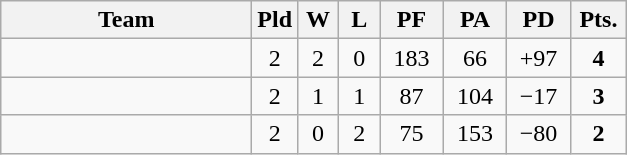<table class=wikitable style="text-align:center">
<tr>
<th width=160>Team</th>
<th width=20>Pld</th>
<th width=20>W</th>
<th width=20>L</th>
<th width=35>PF</th>
<th width=35>PA</th>
<th width=35>PD</th>
<th width=30>Pts.</th>
</tr>
<tr>
<td align=left></td>
<td>2</td>
<td>2</td>
<td>0</td>
<td>183</td>
<td>66</td>
<td>+97</td>
<td><strong>4</strong></td>
</tr>
<tr>
<td align=left></td>
<td>2</td>
<td>1</td>
<td>1</td>
<td>87</td>
<td>104</td>
<td>−17</td>
<td><strong>3</strong></td>
</tr>
<tr>
<td align=left></td>
<td>2</td>
<td>0</td>
<td>2</td>
<td>75</td>
<td>153</td>
<td>−80</td>
<td><strong>2</strong></td>
</tr>
</table>
